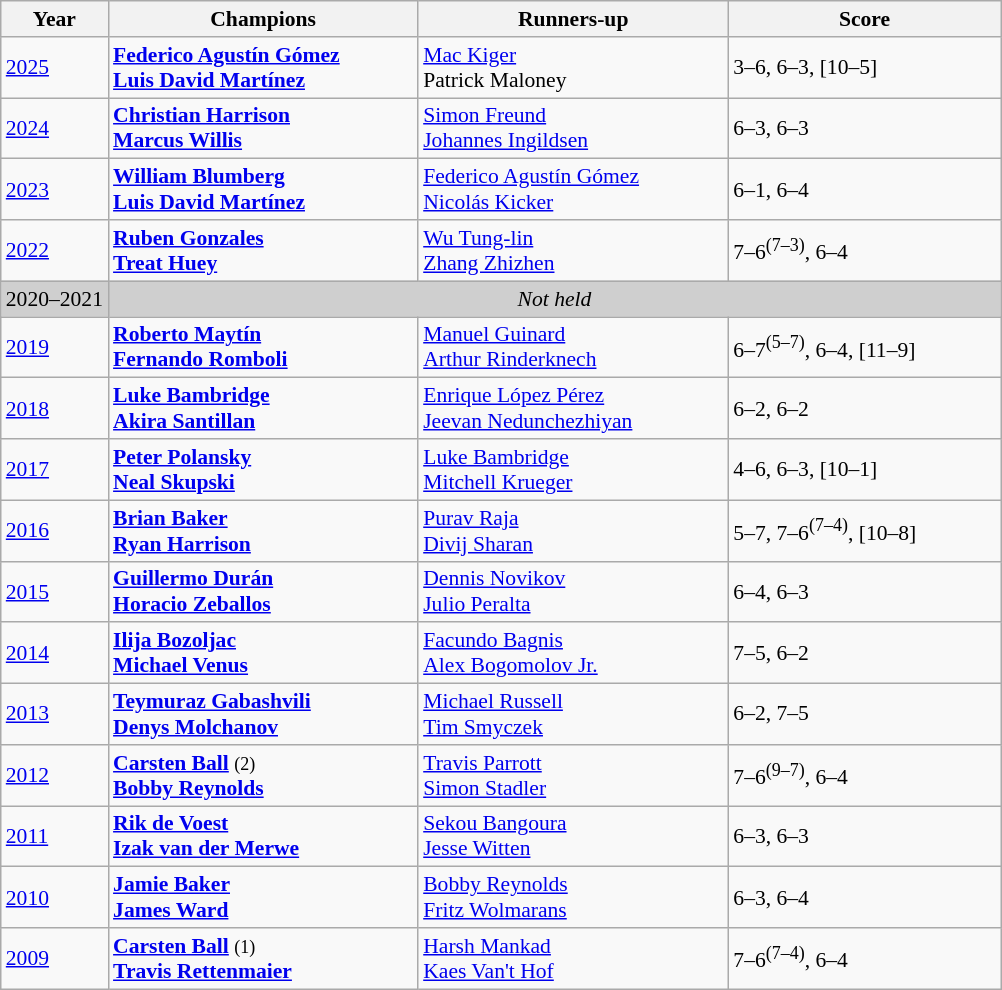<table class="wikitable" style="font-size:90%">
<tr>
<th>Year</th>
<th width="200">Champions</th>
<th width="200">Runners-up</th>
<th width="175">Score</th>
</tr>
<tr>
<td><a href='#'>2025</a></td>
<td> <strong><a href='#'>Federico Agustín Gómez</a></strong><br> <strong><a href='#'>Luis David Martínez</a></strong></td>
<td> <a href='#'>Mac Kiger</a><br> Patrick Maloney</td>
<td>3–6, 6–3, [10–5]</td>
</tr>
<tr>
<td><a href='#'>2024</a></td>
<td> <strong><a href='#'>Christian Harrison</a></strong><br> <strong><a href='#'>Marcus Willis</a></strong></td>
<td> <a href='#'>Simon Freund</a><br> <a href='#'>Johannes Ingildsen</a></td>
<td>6–3, 6–3</td>
</tr>
<tr>
<td><a href='#'>2023</a></td>
<td> <strong><a href='#'>William Blumberg</a></strong><br> <strong><a href='#'>Luis David Martínez</a></strong></td>
<td> <a href='#'>Federico Agustín Gómez</a><br> <a href='#'>Nicolás Kicker</a></td>
<td>6–1, 6–4</td>
</tr>
<tr>
<td><a href='#'>2022</a></td>
<td> <strong><a href='#'>Ruben Gonzales</a></strong><br> <strong><a href='#'>Treat Huey</a></strong></td>
<td> <a href='#'>Wu Tung-lin</a><br> <a href='#'>Zhang Zhizhen</a></td>
<td>7–6<sup>(7–3)</sup>, 6–4</td>
</tr>
<tr>
<td style="background:#cfcfcf">2020–2021</td>
<td colspan=3 align=center style="background:#cfcfcf"><em>Not held</em></td>
</tr>
<tr>
<td><a href='#'>2019</a></td>
<td> <strong><a href='#'>Roberto Maytín</a></strong><br> <strong><a href='#'>Fernando Romboli</a></strong></td>
<td> <a href='#'>Manuel Guinard</a><br> <a href='#'>Arthur Rinderknech</a></td>
<td>6–7<sup>(5–7)</sup>, 6–4, [11–9]</td>
</tr>
<tr>
<td><a href='#'>2018</a></td>
<td> <strong><a href='#'>Luke Bambridge</a></strong><br> <strong><a href='#'>Akira Santillan</a></strong></td>
<td> <a href='#'>Enrique López Pérez</a><br> <a href='#'>Jeevan Nedunchezhiyan</a></td>
<td>6–2, 6–2</td>
</tr>
<tr>
<td><a href='#'>2017</a></td>
<td> <strong><a href='#'>Peter Polansky</a></strong><br> <strong><a href='#'>Neal Skupski</a></strong></td>
<td> <a href='#'>Luke Bambridge</a><br> <a href='#'>Mitchell Krueger</a></td>
<td>4–6, 6–3, [10–1]</td>
</tr>
<tr>
<td><a href='#'>2016</a></td>
<td> <strong><a href='#'>Brian Baker</a></strong><br> <strong><a href='#'>Ryan Harrison</a></strong></td>
<td> <a href='#'>Purav Raja</a><br> <a href='#'>Divij Sharan</a></td>
<td>5–7, 7–6<sup>(7–4)</sup>, [10–8]</td>
</tr>
<tr>
<td><a href='#'>2015</a></td>
<td> <strong><a href='#'>Guillermo Durán</a></strong><br> <strong><a href='#'>Horacio Zeballos</a></strong></td>
<td> <a href='#'>Dennis Novikov</a><br> <a href='#'>Julio Peralta</a></td>
<td>6–4, 6–3</td>
</tr>
<tr>
<td><a href='#'>2014</a></td>
<td> <strong><a href='#'>Ilija Bozoljac</a></strong><br> <strong><a href='#'>Michael Venus</a></strong></td>
<td> <a href='#'>Facundo Bagnis</a><br> <a href='#'>Alex Bogomolov Jr.</a></td>
<td>7–5, 6–2</td>
</tr>
<tr>
<td><a href='#'>2013</a></td>
<td> <strong><a href='#'>Teymuraz Gabashvili</a></strong><br> <strong><a href='#'>Denys Molchanov</a></strong></td>
<td> <a href='#'>Michael Russell</a><br> <a href='#'>Tim Smyczek</a></td>
<td>6–2, 7–5</td>
</tr>
<tr>
<td><a href='#'>2012</a></td>
<td> <strong><a href='#'>Carsten Ball</a></strong> <small>(2)</small><br> <strong><a href='#'>Bobby Reynolds</a></strong></td>
<td> <a href='#'>Travis Parrott</a><br> <a href='#'>Simon Stadler</a></td>
<td>7–6<sup>(9–7)</sup>, 6–4</td>
</tr>
<tr>
<td><a href='#'>2011</a></td>
<td> <strong><a href='#'>Rik de Voest</a></strong><br> <strong><a href='#'>Izak van der Merwe</a></strong></td>
<td> <a href='#'>Sekou Bangoura</a><br> <a href='#'>Jesse Witten</a></td>
<td>6–3, 6–3</td>
</tr>
<tr>
<td><a href='#'>2010</a></td>
<td> <strong><a href='#'>Jamie Baker</a></strong><br> <strong><a href='#'>James Ward</a></strong></td>
<td> <a href='#'>Bobby Reynolds</a><br> <a href='#'>Fritz Wolmarans</a></td>
<td>6–3, 6–4</td>
</tr>
<tr>
<td><a href='#'>2009</a></td>
<td> <strong><a href='#'>Carsten Ball</a></strong> <small>(1)</small><br> <strong><a href='#'>Travis Rettenmaier</a></strong></td>
<td> <a href='#'>Harsh Mankad</a><br> <a href='#'>Kaes Van't Hof</a></td>
<td>7–6<sup>(7–4)</sup>, 6–4</td>
</tr>
</table>
